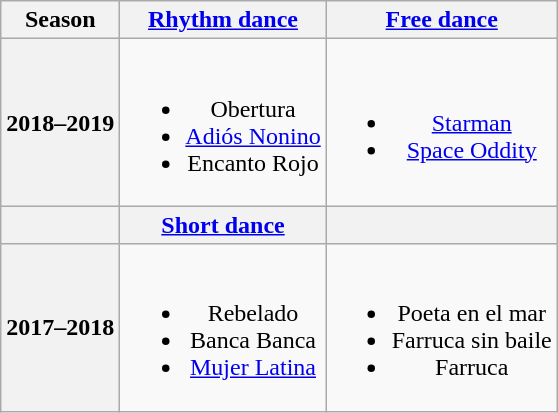<table class=wikitable style=text-align:center>
<tr>
<th>Season</th>
<th><a href='#'>Rhythm dance</a></th>
<th><a href='#'>Free dance</a></th>
</tr>
<tr>
<th>2018–2019 <br> </th>
<td><br><ul><li>Obertura</li><li><a href='#'>Adiós Nonino</a> <br></li><li>Encanto Rojo</li></ul></td>
<td><br><ul><li><a href='#'>Starman</a> <br></li><li><a href='#'>Space Oddity</a> <br></li></ul></td>
</tr>
<tr>
<th></th>
<th><a href='#'>Short dance</a></th>
<th></th>
</tr>
<tr>
<th>2017–2018 <br> </th>
<td><br><ul><li> Rebelado <br></li><li> Banca Banca <br></li><li> <a href='#'>Mujer Latina</a> <br></li></ul></td>
<td><br><ul><li>Poeta en el mar <br></li><li>Farruca sin baile <br></li><li>Farruca <br></li></ul></td>
</tr>
</table>
